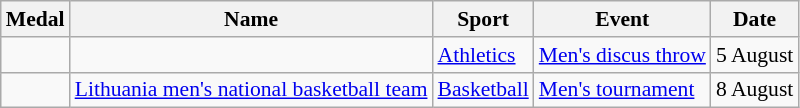<table class="wikitable sortable" style="font-size:90%">
<tr>
<th>Medal</th>
<th>Name</th>
<th>Sport</th>
<th>Event</th>
<th>Date</th>
</tr>
<tr>
<td></td>
<td></td>
<td><a href='#'>Athletics</a></td>
<td><a href='#'>Men's discus throw</a></td>
<td>5 August</td>
</tr>
<tr>
<td></td>
<td><a href='#'>Lithuania men's national basketball team</a><br></td>
<td><a href='#'>Basketball</a></td>
<td><a href='#'>Men's tournament</a></td>
<td>8 August</td>
</tr>
</table>
